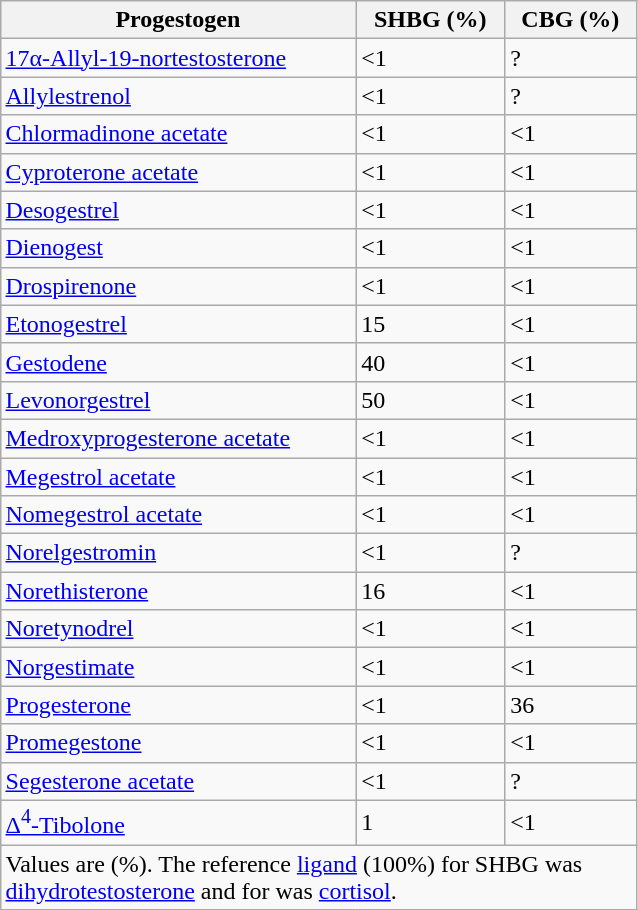<table class="wikitable center sortable mw-collapsible mw-collapsed" style="width:425px; text-align:left; margin-left:auto; margin-right:auto; border:none;">
<tr>
<th>Progestogen</th>
<th data-sort-type="number">SHBG (%)</th>
<th data-sort-type="number">CBG (%)</th>
</tr>
<tr>
<td><a href='#'>17α-Allyl-19-nortestosterone</a></td>
<td><1</td>
<td>?</td>
</tr>
<tr>
<td><a href='#'>Allylestrenol</a></td>
<td><1</td>
<td>?</td>
</tr>
<tr>
<td><a href='#'>Chlormadinone acetate</a></td>
<td><1</td>
<td><1</td>
</tr>
<tr>
<td><a href='#'>Cyproterone acetate</a></td>
<td><1</td>
<td><1</td>
</tr>
<tr>
<td><a href='#'>Desogestrel</a></td>
<td><1</td>
<td><1</td>
</tr>
<tr>
<td><a href='#'>Dienogest</a></td>
<td><1</td>
<td><1</td>
</tr>
<tr>
<td><a href='#'>Drospirenone</a></td>
<td><1</td>
<td><1</td>
</tr>
<tr>
<td><a href='#'>Etonogestrel</a></td>
<td>15</td>
<td><1</td>
</tr>
<tr>
<td><a href='#'>Gestodene</a></td>
<td>40</td>
<td><1</td>
</tr>
<tr>
<td><a href='#'>Levonorgestrel</a></td>
<td>50</td>
<td><1</td>
</tr>
<tr>
<td><a href='#'>Medroxyprogesterone acetate</a></td>
<td><1</td>
<td><1</td>
</tr>
<tr>
<td><a href='#'>Megestrol acetate</a></td>
<td><1</td>
<td><1</td>
</tr>
<tr>
<td><a href='#'>Nomegestrol acetate</a></td>
<td><1</td>
<td><1</td>
</tr>
<tr>
<td><a href='#'>Norelgestromin</a></td>
<td><1</td>
<td>?</td>
</tr>
<tr>
<td><a href='#'>Norethisterone</a></td>
<td>16</td>
<td><1</td>
</tr>
<tr>
<td><a href='#'>Noretynodrel</a></td>
<td><1</td>
<td><1</td>
</tr>
<tr>
<td><a href='#'>Norgestimate</a></td>
<td><1</td>
<td><1</td>
</tr>
<tr>
<td><a href='#'>Progesterone</a></td>
<td><1</td>
<td>36</td>
</tr>
<tr>
<td><a href='#'>Promegestone</a></td>
<td><1</td>
<td><1</td>
</tr>
<tr>
<td><a href='#'>Segesterone acetate</a></td>
<td><1</td>
<td>?</td>
</tr>
<tr>
<td><a href='#'>Δ<sup>4</sup>-Tibolone</a></td>
<td>1</td>
<td><1</td>
</tr>
<tr class="sortbottom">
<td colspan="3" style="width: 1px;">Values are  (%). The reference <a href='#'>ligand</a> (100%) for SHBG was <a href='#'>dihydrotestosterone</a> and for  was <a href='#'>cortisol</a>.</td>
</tr>
</table>
